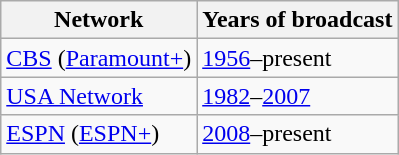<table class="wikitable">
<tr>
<th>Network</th>
<th>Years of broadcast</th>
</tr>
<tr>
<td><a href='#'>CBS</a> (<a href='#'>Paramount+</a>)</td>
<td><a href='#'>1956</a>–present</td>
</tr>
<tr>
<td><a href='#'>USA Network</a></td>
<td><a href='#'>1982</a>–<a href='#'>2007</a></td>
</tr>
<tr>
<td><a href='#'>ESPN</a> (<a href='#'>ESPN+</a>)</td>
<td><a href='#'>2008</a>–present</td>
</tr>
</table>
